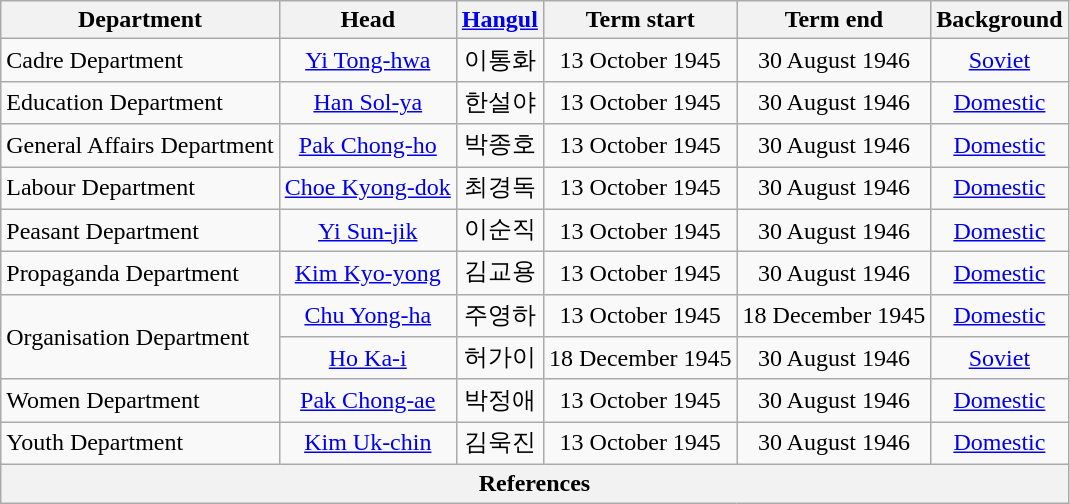<table class="wikitable sortable">
<tr>
<th scope="col">Department</th>
<th scope="col">Head</th>
<th class="unsortable"><a href='#'>Hangul</a></th>
<th scope="col">Term start</th>
<th scope="col">Term end</th>
<th scope="col">Background</th>
</tr>
<tr>
<td>Cadre Department</td>
<td align="center"><a href='#'>Yi Tong-hwa</a></td>
<td align="center">이통화</td>
<td align="center">13 October 1945</td>
<td align="center">30 August 1946</td>
<td align="center"><a href='#'>Soviet</a></td>
</tr>
<tr>
<td>Education Department</td>
<td align="center"><a href='#'>Han Sol-ya</a></td>
<td align="center">한설야</td>
<td align="center">13 October 1945</td>
<td align="center">30 August 1946</td>
<td align="center"><a href='#'>Domestic</a></td>
</tr>
<tr>
<td>General Affairs Department</td>
<td align="center"><a href='#'>Pak Chong-ho</a></td>
<td align="center">박종호</td>
<td align="center">13 October 1945</td>
<td align="center">30 August 1946</td>
<td align="center"><a href='#'>Domestic</a></td>
</tr>
<tr>
<td>Labour Department</td>
<td align="center"><a href='#'>Choe Kyong-dok</a></td>
<td align="center">최경독</td>
<td align="center">13 October 1945</td>
<td align="center">30 August 1946</td>
<td align="center"><a href='#'>Domestic</a></td>
</tr>
<tr>
<td>Peasant Department</td>
<td align="center"><a href='#'>Yi Sun-jik</a></td>
<td align="center">이순직</td>
<td align="center">13 October 1945</td>
<td align="center">30 August 1946</td>
<td align="center"><a href='#'>Domestic</a></td>
</tr>
<tr>
<td>Propaganda Department</td>
<td align="center"><a href='#'>Kim Kyo-yong</a></td>
<td align="center">김교용</td>
<td align="center">13 October 1945</td>
<td align="center">30 August 1946</td>
<td align="center"><a href='#'>Domestic</a></td>
</tr>
<tr>
<td rowspan="2">Organisation Department</td>
<td align="center"><a href='#'>Chu Yong-ha</a></td>
<td align="center">주영하</td>
<td align="center">13 October 1945</td>
<td align="center">18 December 1945</td>
<td align="center"><a href='#'>Domestic</a></td>
</tr>
<tr>
<td align="center"><a href='#'>Ho Ka-i</a></td>
<td align="center">허가이</td>
<td align="center">18 December 1945</td>
<td align="center">30 August 1946</td>
<td align="center"><a href='#'>Soviet</a></td>
</tr>
<tr>
<td>Women Department</td>
<td align="center"><a href='#'>Pak Chong-ae</a></td>
<td align="center">박정애</td>
<td align="center">13 October 1945</td>
<td align="center">30 August 1946</td>
<td align="center"><a href='#'>Domestic</a></td>
</tr>
<tr>
<td>Youth Department</td>
<td align="center"><a href='#'>Kim Uk-chin</a></td>
<td align="center">김욱진</td>
<td align="center">13 October 1945</td>
<td align="center">30 August 1946</td>
<td align="center"><a href='#'>Domestic</a></td>
</tr>
<tr>
<th colspan="6" unsortable><strong>References</strong><br></th>
</tr>
</table>
